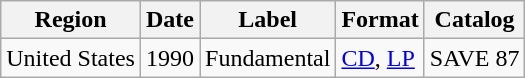<table class="wikitable">
<tr>
<th>Region</th>
<th>Date</th>
<th>Label</th>
<th>Format</th>
<th>Catalog</th>
</tr>
<tr>
<td>United States</td>
<td>1990</td>
<td>Fundamental</td>
<td><a href='#'>CD</a>, <a href='#'>LP</a></td>
<td>SAVE 87</td>
</tr>
</table>
